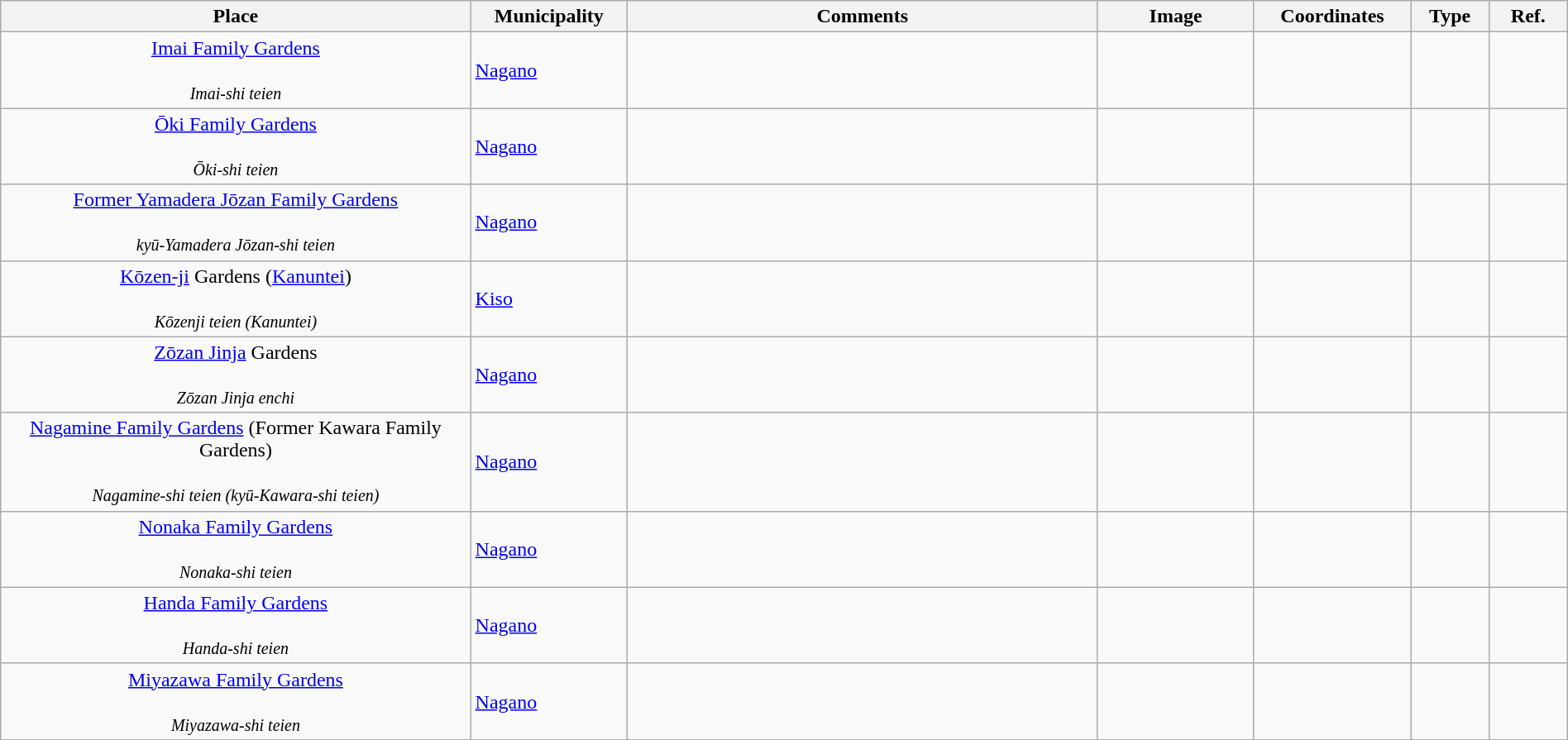<table class="wikitable sortable"  style="width:100%;">
<tr>
<th width="30%" align="left">Place</th>
<th width="10%" align="left">Municipality</th>
<th width="30%" align="left" class="unsortable">Comments</th>
<th width="10%" align="left"  class="unsortable">Image</th>
<th width="10%" align="left" class="unsortable">Coordinates</th>
<th width="5%" align="left">Type</th>
<th width="5%" align="left"  class="unsortable">Ref.</th>
</tr>
<tr>
<td align="center"><a href='#'>Imai Family Gardens</a><br><br><small><em>Imai-shi teien</em></small></td>
<td><a href='#'>Nagano</a></td>
<td></td>
<td></td>
<td></td>
<td></td>
<td></td>
</tr>
<tr>
<td align="center"><a href='#'>Ōki Family Gardens</a><br><br><small><em>Ōki-shi teien</em></small></td>
<td><a href='#'>Nagano</a></td>
<td></td>
<td></td>
<td></td>
<td></td>
<td></td>
</tr>
<tr>
<td align="center"><a href='#'>Former Yamadera Jōzan Family Gardens</a><br><br><small><em>kyū-Yamadera Jōzan-shi teien</em></small></td>
<td><a href='#'>Nagano</a></td>
<td></td>
<td></td>
<td></td>
<td></td>
<td></td>
</tr>
<tr>
<td align="center"><a href='#'>Kōzen-ji</a> Gardens (<a href='#'>Kanuntei</a>)<br><br><small><em>Kōzenji teien (Kanuntei)</em></small></td>
<td><a href='#'>Kiso</a></td>
<td></td>
<td></td>
<td></td>
<td></td>
<td></td>
</tr>
<tr>
<td align="center"><a href='#'>Zōzan Jinja</a> Gardens<br><br><small><em>Zōzan Jinja enchi</em></small></td>
<td><a href='#'>Nagano</a></td>
<td></td>
<td></td>
<td></td>
<td></td>
<td></td>
</tr>
<tr>
<td align="center"><a href='#'>Nagamine Family Gardens</a> (Former Kawara Family Gardens)<br><br><small><em>Nagamine-shi teien (kyū-Kawara-shi teien)</em></small></td>
<td><a href='#'>Nagano</a></td>
<td></td>
<td></td>
<td></td>
<td></td>
<td></td>
</tr>
<tr>
<td align="center"><a href='#'>Nonaka Family Gardens</a><br><br><small><em>Nonaka-shi teien</em></small></td>
<td><a href='#'>Nagano</a></td>
<td></td>
<td></td>
<td></td>
<td></td>
<td></td>
</tr>
<tr>
<td align="center"><a href='#'>Handa Family Gardens</a><br><br><small><em>Handa-shi teien</em></small></td>
<td><a href='#'>Nagano</a></td>
<td></td>
<td></td>
<td></td>
<td></td>
<td></td>
</tr>
<tr>
<td align="center"><a href='#'>Miyazawa Family Gardens</a><br><br><small><em>Miyazawa-shi teien</em></small></td>
<td><a href='#'>Nagano</a></td>
<td></td>
<td></td>
<td></td>
<td></td>
<td></td>
</tr>
<tr>
</tr>
</table>
